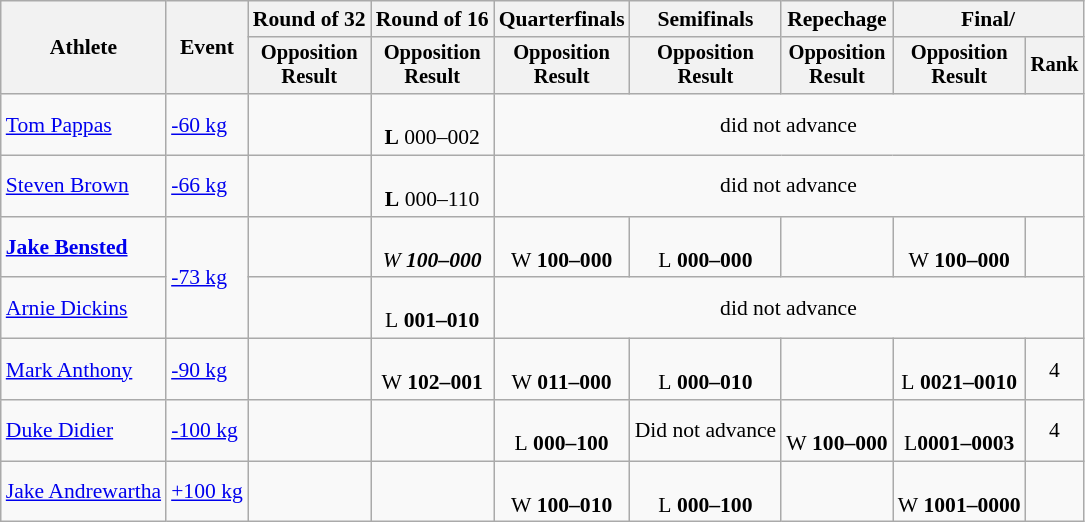<table class="wikitable" style="font-size:90%;">
<tr>
<th rowspan=2>Athlete</th>
<th rowspan=2>Event</th>
<th>Round of 32</th>
<th>Round of 16</th>
<th>Quarterfinals</th>
<th>Semifinals</th>
<th>Repechage</th>
<th colspan=2>Final/</th>
</tr>
<tr style="font-size:95%">
<th>Opposition<br>Result</th>
<th>Opposition<br>Result</th>
<th>Opposition<br>Result</th>
<th>Opposition<br>Result</th>
<th>Opposition<br>Result</th>
<th>Opposition<br>Result</th>
<th>Rank</th>
</tr>
<tr align=center>
<td align=left><a href='#'>Tom Pappas</a></td>
<td align=left><a href='#'>-60 kg</a></td>
<td></td>
<td><br><strong>L</strong> 000–002</td>
<td colspan=5>did not advance</td>
</tr>
<tr align=center>
<td align=left><a href='#'>Steven Brown</a></td>
<td align=left><a href='#'>-66 kg</a></td>
<td></td>
<td><br><strong>L</strong> 000–110</td>
<td colspan=5>did not advance</td>
</tr>
<tr align=center>
<td align=left><strong><a href='#'>Jake Bensted</a></strong></td>
<td align=left rowspan=2><a href='#'>-73 kg</a></td>
<td></td>
<td><br><em>W<strong> 100–000</td>
<td><br></strong>W<strong> 100–000</td>
<td><br></strong>L<strong> 000–000</td>
<td></td>
<td><br></strong>W<strong> 100–000</td>
<td></td>
</tr>
<tr align=center>
<td align=left><a href='#'>Arnie Dickins</a></td>
<td></td>
<td><br></strong>L<strong> 001–010</td>
<td colspan=5>did not advance</td>
</tr>
<tr align=center>
<td align=left><a href='#'>Mark Anthony</a></td>
<td align=left><a href='#'>-90 kg</a></td>
<td></td>
<td><br></strong>W<strong> 102–001</td>
<td><br></strong>W<strong> 011–000</td>
<td><br></strong>L<strong> 000–010</td>
<td></td>
<td><br> </strong>L<strong> 0021–0010</td>
<td>4</td>
</tr>
<tr align=center>
<td align=left><a href='#'>Duke Didier</a></td>
<td align=left><a href='#'>-100 kg</a></td>
<td></td>
<td></td>
<td><br></strong>L<strong> 000–100</td>
<td>Did not advance</td>
<td><br></strong>W<strong> 100–000</td>
<td> <br> </strong>L<strong>0001–0003</td>
<td>4</td>
</tr>
<tr align=center>
<td align=left></strong><a href='#'>Jake Andrewartha</a><strong></td>
<td align=left><a href='#'>+100 kg</a></td>
<td></td>
<td></td>
<td><br></strong>W<strong> 100–010</td>
<td><br></strong>L<strong> 000–100</td>
<td></td>
<td> <br> </strong>W<strong> 1001–0000</td>
<td></td>
</tr>
</table>
